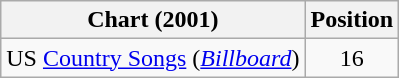<table class="wikitable sortable">
<tr>
<th scope="col">Chart (2001)</th>
<th scope="col">Position</th>
</tr>
<tr>
<td>US <a href='#'>Country Songs</a> (<em><a href='#'>Billboard</a></em>)</td>
<td align="center">16</td>
</tr>
</table>
